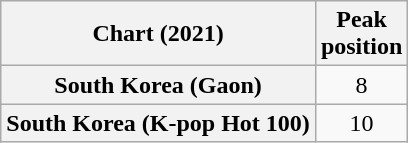<table class="wikitable plainrowheaders" style="text-align:center">
<tr>
<th scope="col">Chart (2021)</th>
<th scope="col">Peak<br>position</th>
</tr>
<tr>
<th scope="row">South Korea (Gaon)</th>
<td>8</td>
</tr>
<tr>
<th scope="row">South Korea (K-pop Hot 100)</th>
<td>10</td>
</tr>
</table>
